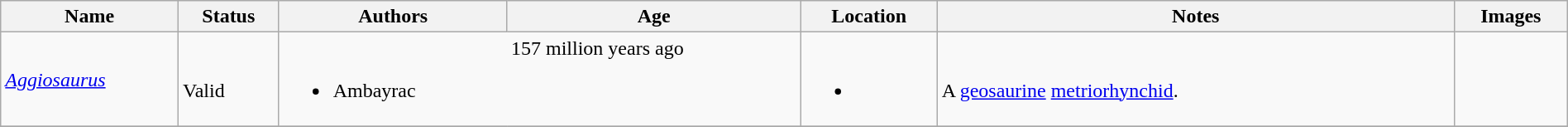<table class="wikitable sortable" align="center" width="100%">
<tr>
<th>Name</th>
<th>Status</th>
<th>Authors</th>
<th>Age</th>
<th>Location</th>
<th width="33%" class="unsortable">Notes</th>
<th class="unsortable">Images</th>
</tr>
<tr>
<td><em><a href='#'>Aggiosaurus</a></em></td>
<td><br>Valid</td>
<td style="border-right:0px" valign="top"><br><ul><li>Ambayrac</li></ul></td>
<td style="border-left:0px" valign="top">157 million years ago</td>
<td><br><ul><li></li></ul></td>
<td><br>A <a href='#'>geosaurine</a> <a href='#'>metriorhynchid</a>.</td>
<td></td>
</tr>
<tr>
</tr>
</table>
